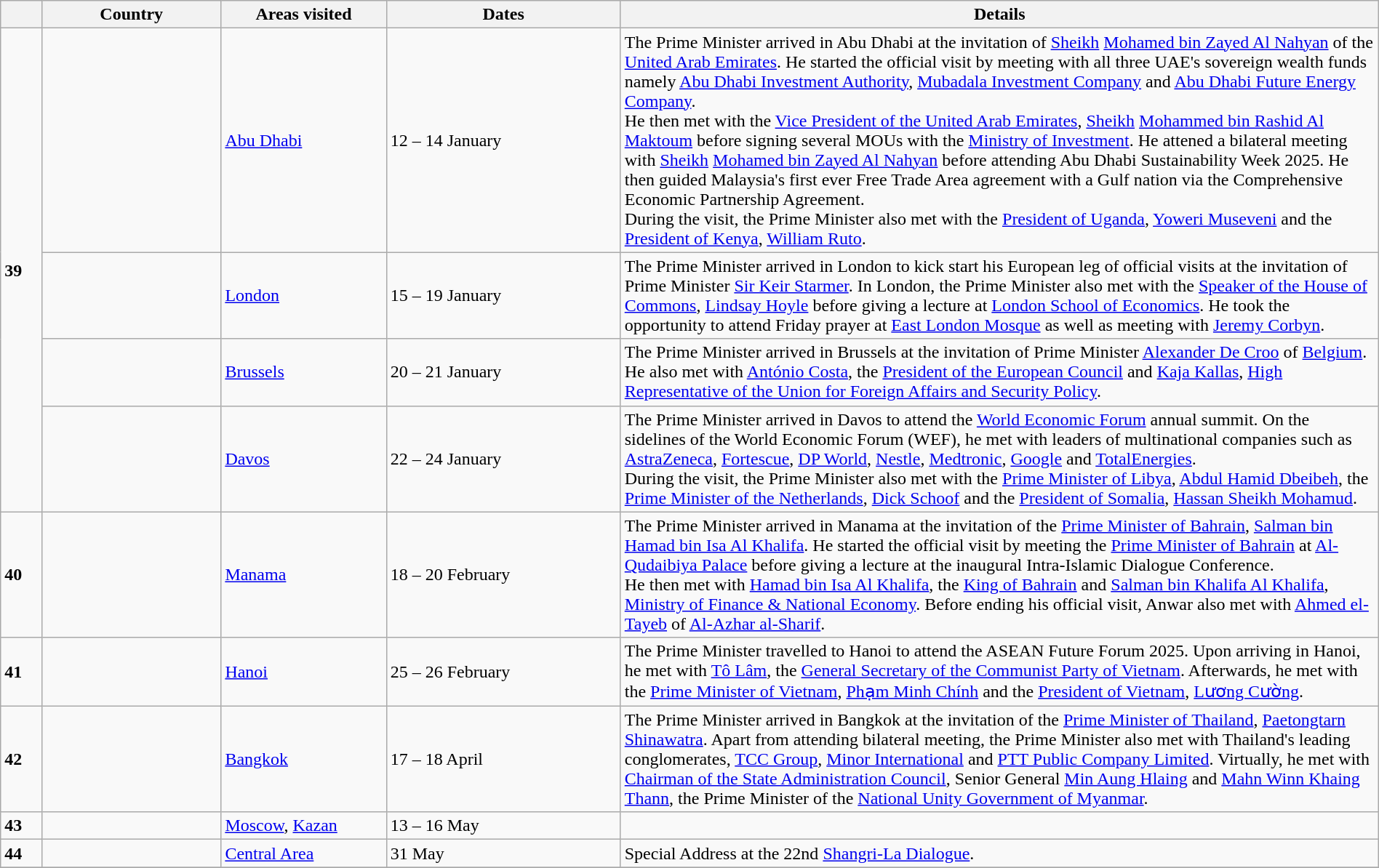<table class="wikitable sortable" style="margin:1em auto 1em auto;">
<tr>
<th style="width: 3%;"></th>
<th style="width: 13%;">Country</th>
<th style="width: 12%;">Areas visited</th>
<th style="width: 17%;">Dates</th>
<th style="width: 55%;">Details</th>
</tr>
<tr>
<td rowspan="4"><strong>39</strong></td>
<td></td>
<td><a href='#'>Abu Dhabi</a></td>
<td>12 – 14 January</td>
<td>The Prime Minister arrived in Abu Dhabi at the invitation of <a href='#'>Sheikh</a> <a href='#'>Mohamed bin Zayed Al Nahyan</a> of the <a href='#'>United Arab Emirates</a>. He started the official visit by meeting with all three UAE's sovereign wealth funds namely <a href='#'>Abu Dhabi Investment Authority</a>, <a href='#'>Mubadala Investment Company</a> and <a href='#'>Abu Dhabi Future Energy Company</a>.<br>He then met with the <a href='#'>Vice President of the United Arab Emirates</a>, <a href='#'>Sheikh</a> <a href='#'>Mohammed bin Rashid Al Maktoum</a> before signing several MOUs with the <a href='#'>Ministry of Investment</a>. He attened a bilateral meeting with <a href='#'>Sheikh</a> <a href='#'>Mohamed bin Zayed Al Nahyan</a> before attending Abu Dhabi Sustainability Week 2025. He then guided Malaysia's first ever Free Trade Area agreement with a Gulf nation via the Comprehensive Economic Partnership Agreement.<br>During the visit, the Prime Minister also met with the <a href='#'>President of Uganda</a>, <a href='#'>Yoweri Museveni</a> and the <a href='#'>President of Kenya</a>, <a href='#'>William Ruto</a>.</td>
</tr>
<tr>
<td></td>
<td><a href='#'>London</a></td>
<td>15 – 19 January</td>
<td>The Prime Minister arrived in London to kick start his European leg of official visits at the invitation of Prime Minister <a href='#'>Sir Keir Starmer</a>. In London, the Prime Minister also met with the <a href='#'>Speaker of the House of Commons</a>, <a href='#'>Lindsay Hoyle</a> before giving a lecture at <a href='#'>London School of Economics</a>. He took the opportunity to attend Friday prayer at <a href='#'>East London Mosque</a> as well as meeting with <a href='#'>Jeremy Corbyn</a>.</td>
</tr>
<tr>
<td></td>
<td><a href='#'>Brussels</a></td>
<td>20 – 21 January</td>
<td>The Prime Minister arrived in Brussels at the invitation of Prime Minister <a href='#'>Alexander De Croo</a> of <a href='#'>Belgium</a>. He also met with <a href='#'>António Costa</a>, the <a href='#'>President of the European Council</a> and <a href='#'>Kaja Kallas</a>, <a href='#'>High Representative of the Union for Foreign Affairs and Security Policy</a>.</td>
</tr>
<tr>
<td></td>
<td><a href='#'>Davos</a></td>
<td>22 – 24 January</td>
<td>The Prime Minister arrived in Davos to attend the <a href='#'>World Economic Forum</a> annual summit. On the sidelines of the World Economic Forum (WEF), he met with leaders of multinational companies such as <a href='#'>AstraZeneca</a>, <a href='#'>Fortescue</a>, <a href='#'>DP World</a>, <a href='#'>Nestle</a>, <a href='#'>Medtronic</a>, <a href='#'>Google</a> and <a href='#'>TotalEnergies</a>.<br>During the visit, the Prime Minister also met with the <a href='#'>Prime Minister of Libya</a>, <a href='#'>Abdul Hamid Dbeibeh</a>, the <a href='#'>Prime Minister of the Netherlands</a>, <a href='#'>Dick Schoof</a> and the <a href='#'>President of Somalia</a>, <a href='#'>Hassan Sheikh Mohamud</a>.</td>
</tr>
<tr>
<td><strong>40</strong></td>
<td></td>
<td><a href='#'>Manama</a></td>
<td>18 – 20 February</td>
<td>The Prime Minister arrived in Manama at the invitation of the <a href='#'>Prime Minister of Bahrain</a>, <a href='#'>Salman bin Hamad bin Isa Al Khalifa</a>. He started the official visit by meeting the <a href='#'>Prime Minister of Bahrain</a> at <a href='#'>Al-Qudaibiya Palace</a> before giving a lecture at the inaugural Intra-Islamic Dialogue Conference.<br>He then met with <a href='#'>Hamad bin Isa Al Khalifa</a>, the <a href='#'>King of Bahrain</a> and <a href='#'>Salman bin Khalifa Al Khalifa</a>, <a href='#'>Ministry of Finance & National Economy</a>. Before ending his official visit, Anwar also met with <a href='#'>Ahmed el-Tayeb</a> of <a href='#'>Al-Azhar al-Sharif</a>.</td>
</tr>
<tr>
<td><strong>41</strong></td>
<td></td>
<td><a href='#'>Hanoi</a></td>
<td>25 – 26 February</td>
<td>The Prime Minister travelled to Hanoi to attend the ASEAN Future Forum 2025. Upon arriving in Hanoi, he met with <a href='#'>Tô Lâm</a>, the <a href='#'>General Secretary of the Communist Party of Vietnam</a>. Afterwards, he met with the <a href='#'>Prime Minister of Vietnam</a>, <a href='#'>Phạm Minh Chính</a> and the <a href='#'>President of Vietnam</a>, <a href='#'>Lương Cường</a>.</td>
</tr>
<tr>
<td><strong>42</strong></td>
<td></td>
<td><a href='#'>Bangkok</a></td>
<td>17 – 18 April</td>
<td>The Prime Minister arrived in Bangkok at the invitation of the <a href='#'>Prime Minister of Thailand</a>, <a href='#'>Paetongtarn Shinawatra</a>. Apart from attending bilateral meeting, the Prime Minister also met with Thailand's leading conglomerates, <a href='#'>TCC Group</a>, <a href='#'>Minor International</a> and <a href='#'>PTT Public Company Limited</a>. Virtually, he met with <a href='#'>Chairman of the State Administration Council</a>, Senior General <a href='#'>Min Aung Hlaing</a> and <a href='#'>Mahn Winn Khaing Thann</a>, the Prime Minister of the <a href='#'>National Unity Government of Myanmar</a>.</td>
</tr>
<tr>
<td><strong>43</strong></td>
<td></td>
<td><a href='#'>Moscow</a>, <a href='#'>Kazan</a></td>
<td>13 – 16 May</td>
<td></td>
</tr>
<tr>
<td><strong>44</strong></td>
<td></td>
<td><a href='#'>Central Area</a></td>
<td>31 May</td>
<td>Special Address at the 22nd <a href='#'>Shangri-La Dialogue</a>.</td>
</tr>
<tr>
</tr>
</table>
